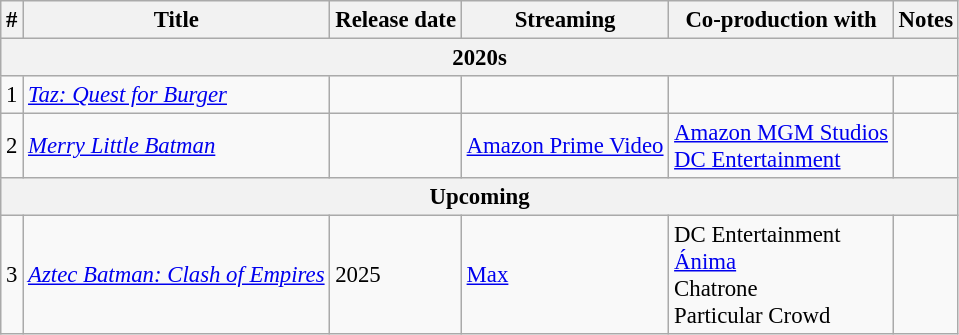<table class="wikitable sortable" style="font-size:95%;">
<tr>
<th>#</th>
<th>Title</th>
<th>Release date</th>
<th>Streaming</th>
<th>Co-production with</th>
<th>Notes</th>
</tr>
<tr>
<th colspan="6">2020s</th>
</tr>
<tr>
<td>1</td>
<td><em><a href='#'>Taz: Quest for Burger</a></em></td>
<td></td>
<td></td>
<td></td>
<td></td>
</tr>
<tr>
<td>2</td>
<td><em><a href='#'>Merry Little Batman</a></em></td>
<td></td>
<td><a href='#'>Amazon Prime Video</a></td>
<td><a href='#'>Amazon MGM Studios</a><br><a href='#'>DC Entertainment</a></td>
<td></td>
</tr>
<tr>
<th colspan="6"><strong>Upcoming</strong></th>
</tr>
<tr>
<td>3</td>
<td><em><a href='#'>Aztec Batman: Clash of Empires</a></em></td>
<td>2025</td>
<td><a href='#'>Max</a></td>
<td>DC Entertainment<br><a href='#'>Ánima</a><br>Chatrone<br>Particular Crowd</td>
<td></td>
</tr>
</table>
